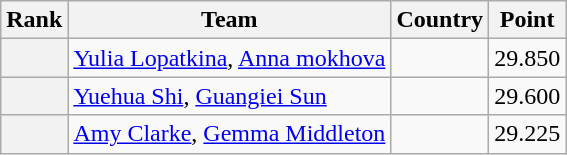<table class="wikitable sortable">
<tr>
<th>Rank</th>
<th>Team</th>
<th>Country</th>
<th>Point</th>
</tr>
<tr>
<th></th>
<td><a href='#'>Yulia Lopatkina</a>, <a href='#'>Anna mokhova</a></td>
<td></td>
<td>29.850</td>
</tr>
<tr>
<th></th>
<td><a href='#'>Yuehua Shi</a>, <a href='#'>Guangiei Sun</a></td>
<td></td>
<td>29.600</td>
</tr>
<tr>
<th></th>
<td><a href='#'>Amy Clarke</a>, <a href='#'>Gemma Middleton</a></td>
<td></td>
<td>29.225</td>
</tr>
</table>
